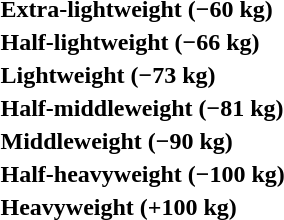<table>
<tr>
<th rowspan=2 style="text-align:left;">Extra-lightweight (−60 kg)</th>
<td rowspan=2></td>
<td rowspan=2></td>
<td></td>
</tr>
<tr>
<td></td>
</tr>
<tr>
<th rowspan=2 style="text-align:left;">Half-lightweight (−66 kg)</th>
<td rowspan=2></td>
<td rowspan=2></td>
<td></td>
</tr>
<tr>
<td></td>
</tr>
<tr>
<th rowspan=2 style="text-align:left;">Lightweight (−73 kg)</th>
<td rowspan=2></td>
<td rowspan=2></td>
<td></td>
</tr>
<tr>
<td></td>
</tr>
<tr>
<th rowspan=2 style="text-align:left;">Half-middleweight (−81 kg)</th>
<td rowspan=2></td>
<td rowspan=2></td>
<td></td>
</tr>
<tr>
<td></td>
</tr>
<tr>
<th rowspan=2 style="text-align:left;">Middleweight (−90 kg)</th>
<td rowspan=2></td>
<td rowspan=2></td>
<td></td>
</tr>
<tr>
<td></td>
</tr>
<tr>
<th rowspan=2 style="text-align:left;">Half-heavyweight (−100 kg)</th>
<td rowspan=2></td>
<td rowspan=2></td>
<td></td>
</tr>
<tr>
<td></td>
</tr>
<tr>
<th rowspan=2 style="text-align:left;">Heavyweight (+100 kg)</th>
<td rowspan=2></td>
<td rowspan=2></td>
<td></td>
</tr>
<tr>
<td></td>
</tr>
</table>
